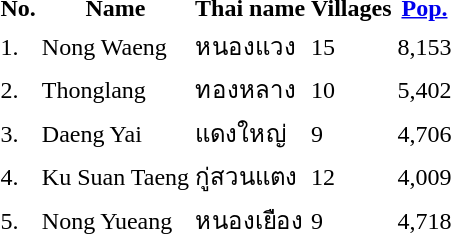<table>
<tr>
<th>No.</th>
<th>Name</th>
<th>Thai name</th>
<th>Villages</th>
<th><a href='#'>Pop.</a></th>
</tr>
<tr>
<td>1.</td>
<td>Nong Waeng</td>
<td>หนองแวง</td>
<td>15</td>
<td>8,153</td>
<td></td>
</tr>
<tr>
<td>2.</td>
<td>Thonglang</td>
<td>ทองหลาง</td>
<td>10</td>
<td>5,402</td>
<td></td>
</tr>
<tr>
<td>3.</td>
<td>Daeng Yai</td>
<td>แดงใหญ่</td>
<td>9</td>
<td>4,706</td>
<td></td>
</tr>
<tr>
<td>4.</td>
<td>Ku Suan Taeng</td>
<td>กู่สวนแตง</td>
<td>12</td>
<td>4,009</td>
<td></td>
</tr>
<tr>
<td>5.</td>
<td>Nong Yueang</td>
<td>หนองเยือง</td>
<td>9</td>
<td>4,718</td>
<td></td>
</tr>
</table>
